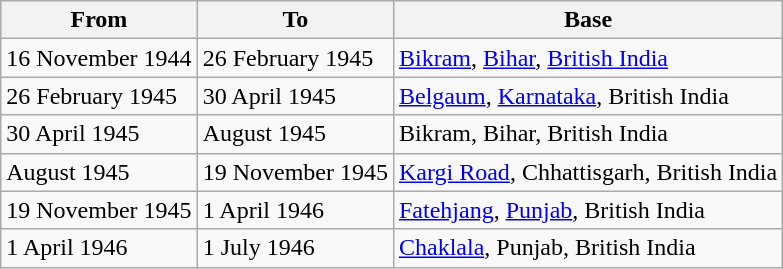<table class="wikitable">
<tr>
<th>From</th>
<th>To</th>
<th>Base</th>
</tr>
<tr>
<td>16 November 1944</td>
<td>26 February 1945</td>
<td><a href='#'>Bikram</a>, <a href='#'>Bihar</a>, <a href='#'>British India</a></td>
</tr>
<tr>
<td>26 February 1945</td>
<td>30 April 1945</td>
<td><a href='#'>Belgaum</a>, <a href='#'>Karnataka</a>, British India</td>
</tr>
<tr>
<td>30 April 1945</td>
<td>August 1945</td>
<td>Bikram, Bihar, British India</td>
</tr>
<tr>
<td>August 1945</td>
<td>19 November 1945</td>
<td><a href='#'>Kargi Road</a>, Chhattisgarh, British India</td>
</tr>
<tr>
<td>19 November 1945</td>
<td>1 April 1946</td>
<td><a href='#'>Fatehjang</a>, <a href='#'>Punjab</a>, British India</td>
</tr>
<tr>
<td>1 April 1946</td>
<td>1 July 1946</td>
<td><a href='#'>Chaklala</a>, Punjab, British India</td>
</tr>
</table>
